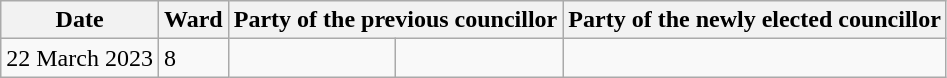<table class="wikitable">
<tr>
<th>Date</th>
<th>Ward</th>
<th colspan=2>Party of the previous councillor</th>
<th colspan=2>Party of the newly elected councillor</th>
</tr>
<tr>
<td>22 March 2023</td>
<td>8</td>
<td></td>
<td></td>
</tr>
</table>
